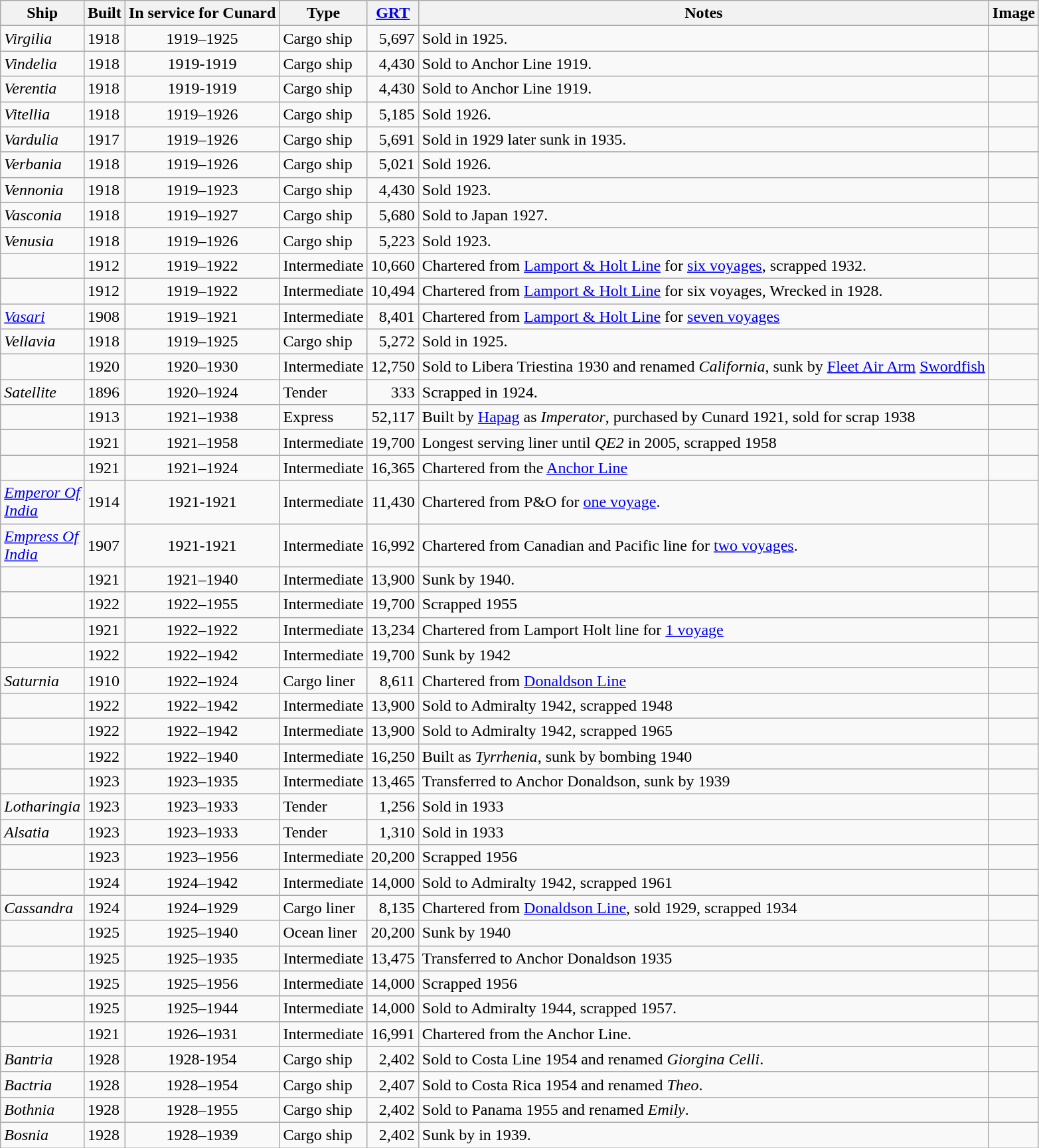<table class="wikitable sortable">
<tr>
<th width=70px>Ship</th>
<th>Built</th>
<th>In service for Cunard</th>
<th>Type</th>
<th><a href='#'>GRT</a></th>
<th class="unsortable">Notes</th>
<th class="unsortable">Image</th>
</tr>
<tr>
<td><em> Virgilia </em></td>
<td>1918</td>
<td style="text-align:Center;">1919–1925</td>
<td>Cargo ship</td>
<td style="text-align:Right;">5,697</td>
<td>Sold in 1925.</td>
<td></td>
</tr>
<tr>
<td><em> Vindelia </em></td>
<td>1918</td>
<td style="text-align:Center;">1919-1919</td>
<td>Cargo ship</td>
<td style="text-align:Right;">4,430</td>
<td>Sold to Anchor Line 1919.</td>
<td></td>
</tr>
<tr>
<td><em> Verentia </em></td>
<td>1918</td>
<td style="text-align:Center;">1919-1919</td>
<td>Cargo ship</td>
<td style="text-align:Right;">4,430</td>
<td>Sold to Anchor Line 1919.</td>
<td></td>
</tr>
<tr>
<td><em> Vitellia </em></td>
<td>1918</td>
<td style="text-align:Center;">1919–1926</td>
<td>Cargo ship</td>
<td style="text-align:Right;">5,185</td>
<td>Sold 1926.</td>
<td></td>
</tr>
<tr>
<td><em> Vardulia </em></td>
<td>1917</td>
<td style="text-align:Center;">1919–1926</td>
<td>Cargo ship</td>
<td style="text-align:Right;">5,691</td>
<td>Sold in 1929 later sunk in 1935.</td>
<td></td>
</tr>
<tr>
<td><em> Verbania </em></td>
<td>1918</td>
<td style="text-align:Center;">1919–1926</td>
<td>Cargo ship</td>
<td style="text-align:Right;">5,021</td>
<td>Sold 1926.</td>
<td></td>
</tr>
<tr>
<td><em> Vennonia </em></td>
<td>1918</td>
<td style="text-align:Center;">1919–1923</td>
<td>Cargo ship</td>
<td style="text-align:Right;">4,430</td>
<td>Sold 1923.</td>
<td></td>
</tr>
<tr>
<td><em> Vasconia </em></td>
<td>1918</td>
<td style="text-align:Center;">1919–1927</td>
<td>Cargo ship</td>
<td style="text-align:Right;">5,680</td>
<td>Sold to Japan 1927.</td>
<td></td>
</tr>
<tr>
<td><em> Venusia </em></td>
<td>1918</td>
<td style="text-align:Center;">1919–1926</td>
<td>Cargo ship</td>
<td style="text-align:Right;">5,223</td>
<td>Sold 1923.</td>
<td></td>
</tr>
<tr>
<td></td>
<td>1912</td>
<td style="text-align:Center;">1919–1922</td>
<td>Intermediate</td>
<td style="text-align:Right;">10,660</td>
<td>Chartered from <a href='#'>Lamport & Holt Line</a> for <a href='#'>six voyages</a>, scrapped 1932.</td>
<td></td>
</tr>
<tr>
<td></td>
<td>1912</td>
<td style="text-align:Center;">1919–1922</td>
<td>Intermediate</td>
<td style="text-align:Right;">10,494</td>
<td>Chartered from <a href='#'>Lamport & Holt Line</a> for six voyages, Wrecked in 1928.</td>
<td></td>
</tr>
<tr>
<td><a href='#'><em>Vasari</em></a></td>
<td>1908</td>
<td style="text-align:Center;">1919–1921</td>
<td>Intermediate</td>
<td style="text-align:Right;">8,401</td>
<td>Chartered from <a href='#'>Lamport & Holt Line</a> for <a href='#'>seven voyages</a></td>
<td></td>
</tr>
<tr>
<td><em> Vellavia </em></td>
<td>1918</td>
<td style="text-align:Center;">1919–1925</td>
<td>Cargo ship</td>
<td style="text-align:Right;">5,272</td>
<td>Sold in 1925.</td>
<td></td>
</tr>
<tr>
<td></td>
<td>1920</td>
<td style="text-align:Center;">1920–1930</td>
<td>Intermediate</td>
<td style="text-align:Right;">12,750</td>
<td>Sold to Libera Triestina 1930 and renamed <em>California</em>, sunk by <a href='#'>Fleet Air Arm</a> <a href='#'>Swordfish</a></td>
<td></td>
</tr>
<tr>
<td><em>Satellite</em></td>
<td>1896</td>
<td style="text-align:Center;">1920–1924</td>
<td>Tender</td>
<td style="text-align:Right;">333</td>
<td>Scrapped in 1924.</td>
<td></td>
</tr>
<tr>
<td></td>
<td>1913</td>
<td style="text-align:Center;">1921–1938</td>
<td>Express</td>
<td style="text-align:Right;">52,117</td>
<td>Built by <a href='#'>Hapag</a> as <em>Imperator</em>, purchased by Cunard 1921, sold for scrap 1938</td>
<td></td>
</tr>
<tr>
<td></td>
<td>1921</td>
<td style="text-align:Center;">1921–1958</td>
<td>Intermediate</td>
<td style="text-align:Right;">19,700</td>
<td>Longest serving liner until <em>QE2</em> in 2005, scrapped 1958</td>
<td></td>
</tr>
<tr>
<td></td>
<td>1921</td>
<td style="text-align:Center;">1921–1924</td>
<td>Intermediate</td>
<td style="text-align:Right;">16,365</td>
<td>Chartered from the <a href='#'>Anchor Line</a></td>
<td></td>
</tr>
<tr>
<td><em><a href='#'> Emperor Of India</a></em></td>
<td>1914</td>
<td style="text-align:Center;">1921-1921</td>
<td>Intermediate</td>
<td style="text-align:Right;">11,430</td>
<td>Chartered from P&O for <a href='#'>one voyage</a>.</td>
<td></td>
</tr>
<tr>
<td><em><a href='#'>Empress Of India</a></em></td>
<td>1907</td>
<td style="text-align:Center;">1921-1921</td>
<td>Intermediate</td>
<td style="text-align:Right;">16,992</td>
<td>Chartered from Canadian and Pacific line for <a href='#'>two voyages</a>.</td>
<td></td>
</tr>
<tr>
<td></td>
<td>1921</td>
<td style="text-align:Center;">1921–1940</td>
<td>Intermediate</td>
<td style="text-align:Right;">13,900</td>
<td>Sunk by  1940.</td>
<td></td>
</tr>
<tr>
<td></td>
<td>1922</td>
<td style="text-align:Center;">1922–1955</td>
<td>Intermediate</td>
<td style="text-align:Right;">19,700</td>
<td>Scrapped 1955</td>
<td></td>
</tr>
<tr>
<td></td>
<td>1921</td>
<td style="text-align:Center;">1922–1922</td>
<td>Intermediate</td>
<td style="text-align:Right;">13,234</td>
<td>Chartered from Lamport Holt line for <a href='#'>1 voyage</a></td>
<td></td>
</tr>
<tr>
<td></td>
<td>1922</td>
<td style="text-align:Center;">1922–1942</td>
<td>Intermediate</td>
<td style="text-align:Right;">19,700</td>
<td>Sunk by  1942</td>
<td></td>
</tr>
<tr>
<td><em>Saturnia</em></td>
<td>1910</td>
<td style="text-align:Center;">1922–1924</td>
<td>Cargo liner</td>
<td style="text-align:Right;">8,611</td>
<td>Chartered from <a href='#'>Donaldson Line</a></td>
<td></td>
</tr>
<tr>
<td></td>
<td>1922</td>
<td style="text-align:Center;">1922–1942</td>
<td>Intermediate</td>
<td style="text-align:Right;">13,900</td>
<td>Sold to Admiralty 1942, scrapped 1948</td>
<td></td>
</tr>
<tr>
<td></td>
<td>1922</td>
<td style="text-align:Center;">1922–1942</td>
<td>Intermediate</td>
<td style="text-align:Right;">13,900</td>
<td>Sold to Admiralty 1942, scrapped 1965</td>
<td></td>
</tr>
<tr>
<td></td>
<td>1922</td>
<td style="text-align:Center;">1922–1940</td>
<td>Intermediate</td>
<td style="text-align:Right;">16,250</td>
<td>Built as <em>Tyrrhenia</em>, sunk by bombing 1940</td>
<td></td>
</tr>
<tr>
<td></td>
<td>1923</td>
<td style="text-align:Center;">1923–1935</td>
<td>Intermediate</td>
<td style="text-align:Right;">13,465</td>
<td>Transferred to Anchor Donaldson, sunk by  1939</td>
<td></td>
</tr>
<tr>
<td><em>Lotharingia</em></td>
<td>1923</td>
<td style="text-align:Center;">1923–1933</td>
<td>Tender</td>
<td style="text-align:Right;">1,256</td>
<td>Sold in 1933</td>
<td></td>
</tr>
<tr>
<td><em>Alsatia</em></td>
<td>1923</td>
<td style="text-align:Center;">1923–1933</td>
<td>Tender</td>
<td style="text-align:Right;">1,310</td>
<td>Sold in 1933</td>
<td></td>
</tr>
<tr>
<td></td>
<td>1923</td>
<td style="text-align:Center;">1923–1956</td>
<td>Intermediate</td>
<td style="text-align:Right;">20,200</td>
<td>Scrapped 1956</td>
<td></td>
</tr>
<tr>
<td></td>
<td>1924</td>
<td style="text-align:Center;">1924–1942</td>
<td>Intermediate</td>
<td style="text-align:Right;">14,000</td>
<td>Sold to Admiralty 1942, scrapped 1961</td>
<td></td>
</tr>
<tr>
<td><em>Cassandra</em></td>
<td>1924</td>
<td style="text-align:Center;">1924–1929</td>
<td>Cargo liner</td>
<td style="text-align:Right;">8,135</td>
<td>Chartered from <a href='#'>Donaldson Line</a>, sold 1929, scrapped 1934</td>
<td></td>
</tr>
<tr>
<td></td>
<td>1925</td>
<td style="text-align:Center;">1925–1940</td>
<td>Ocean liner</td>
<td style="text-align:Right;">20,200</td>
<td>Sunk by  1940</td>
<td></td>
</tr>
<tr>
<td></td>
<td>1925</td>
<td style="text-align:Center;">1925–1935</td>
<td>Intermediate</td>
<td style="text-align:Right;">13,475</td>
<td>Transferred to Anchor Donaldson 1935</td>
<td></td>
</tr>
<tr>
<td></td>
<td>1925</td>
<td style="text-align:Center;">1925–1956</td>
<td>Intermediate</td>
<td style="text-align:Right;">14,000</td>
<td>Scrapped 1956</td>
<td></td>
</tr>
<tr>
<td></td>
<td>1925</td>
<td style="text-align:Center;">1925–1944</td>
<td>Intermediate</td>
<td style="text-align:Right;">14,000</td>
<td>Sold to Admiralty 1944, scrapped 1957.</td>
<td></td>
</tr>
<tr>
<td></td>
<td>1921</td>
<td style="text-align:Center;">1926–1931</td>
<td>Intermediate</td>
<td style="text-align:Right;">16,991</td>
<td>Chartered from the Anchor Line.</td>
<td></td>
</tr>
<tr>
<td><em>Bantria</em></td>
<td>1928</td>
<td style="text-align:Center;">1928-1954</td>
<td>Cargo ship</td>
<td style="text-align:Right;">2,402</td>
<td>Sold to Costa Line 1954 and renamed <em>Giorgina Celli</em>.</td>
<td></td>
</tr>
<tr>
<td><em>Bactria</em></td>
<td>1928</td>
<td style="text-align:Center;">1928–1954</td>
<td>Cargo ship</td>
<td style="text-align:Right;">2,407</td>
<td>Sold to Costa Rica 1954 and renamed <em>Theo</em>.</td>
<td></td>
</tr>
<tr>
<td><em>Bothnia</em></td>
<td>1928</td>
<td style="text-align:Center;">1928–1955</td>
<td>Cargo ship</td>
<td style="text-align:Right;">2,402</td>
<td>Sold to Panama 1955 and renamed <em>Emily</em>.</td>
<td></td>
</tr>
<tr>
<td><em>Bosnia</em></td>
<td>1928</td>
<td style="text-align:Center;">1928–1939</td>
<td>Cargo ship</td>
<td style="text-align:Right;">2,402</td>
<td>Sunk by  in 1939.</td>
<td></td>
</tr>
</table>
